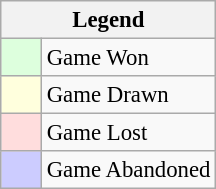<table class="wikitable" style="font-size: 95%">
<tr>
<th colspan="2">Legend</th>
</tr>
<tr>
<td bgcolor="#DDFFDD" width="20"> </td>
<td>Game Won</td>
</tr>
<tr>
<td bgcolor="#FFFFDD" width="20"> </td>
<td>Game Drawn</td>
</tr>
<tr>
<td bgcolor="#FFDDDD" width="20"> </td>
<td>Game Lost</td>
</tr>
<tr>
<td bgcolor="#CCCCFF" width="20"> </td>
<td>Game Abandoned</td>
</tr>
</table>
